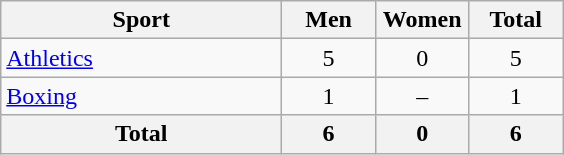<table class="wikitable sortable" style="text-align:center;">
<tr>
<th width=180>Sport</th>
<th width=55>Men</th>
<th width=55>Women</th>
<th width=55>Total</th>
</tr>
<tr>
<td align=left><a href='#'>Athletics</a></td>
<td>5</td>
<td>0</td>
<td>5</td>
</tr>
<tr>
<td align=left><a href='#'>Boxing</a></td>
<td>1</td>
<td>–</td>
<td>1</td>
</tr>
<tr>
<th>Total</th>
<th>6</th>
<th>0</th>
<th>6</th>
</tr>
</table>
